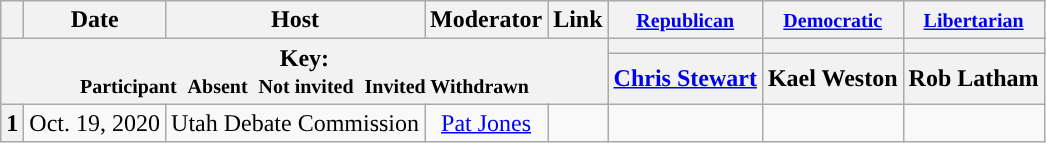<table class="wikitable" style="text-align:center;">
<tr>
<th scope="col"></th>
<th scope="col">Date</th>
<th scope="col">Host</th>
<th scope="col">Moderator</th>
<th scope="col">Link</th>
<th scope="col"><small><a href='#'>Republican</a></small></th>
<th scope="col"><small><a href='#'>Democratic</a></small></th>
<th scope="col"><small><a href='#'>Libertarian</a></small></th>
</tr>
<tr>
<th colspan="5" rowspan="2">Key:<br> <small>Participant </small>  <small>Absent </small>  <small>Not invited </small>  <small>Invited  Withdrawn</small></th>
<th scope="col" style="background:"></th>
<th scope="col" style="background:"></th>
<th scope="col" style="background:"></th>
</tr>
<tr>
<th scope="col"><a href='#'>Chris Stewart</a></th>
<th scope="col">Kael Weston</th>
<th scope="col">Rob Latham</th>
</tr>
<tr>
<th>1</th>
<td style="white-space:nowrap;">Oct. 19, 2020</td>
<td style="white-space:nowrap;">Utah Debate Commission</td>
<td style="white-space:nowrap;"><a href='#'>Pat Jones</a></td>
<td style="white-space:nowrap;"></td>
<td></td>
<td></td>
<td></td>
</tr>
</table>
